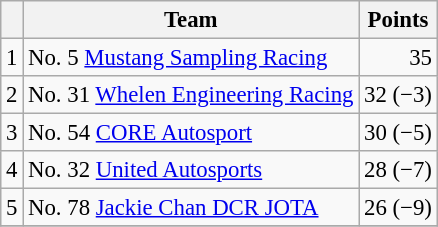<table class="wikitable" style="font-size: 95%;">
<tr>
<th scope="col"></th>
<th scope="col">Team</th>
<th scope="col">Points</th>
</tr>
<tr>
<td align=center>1</td>
<td> No. 5 <a href='#'>Mustang Sampling Racing</a></td>
<td align=right>35</td>
</tr>
<tr>
<td align=center>2</td>
<td> No. 31 <a href='#'>Whelen Engineering Racing</a></td>
<td align=right>32 (−3)</td>
</tr>
<tr>
<td align=center>3</td>
<td> No. 54 <a href='#'>CORE Autosport</a></td>
<td align=right>30 (−5)</td>
</tr>
<tr>
<td align=center>4</td>
<td> No. 32 <a href='#'>United Autosports</a></td>
<td align=right>28 (−7)</td>
</tr>
<tr>
<td align=center>5</td>
<td> No. 78 <a href='#'>Jackie Chan DCR JOTA</a></td>
<td align=right>26 (−9)</td>
</tr>
<tr>
</tr>
</table>
